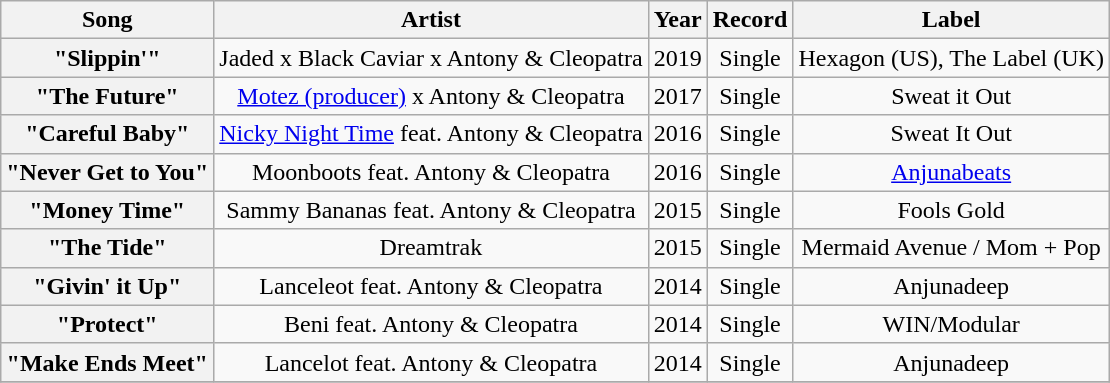<table class="wikitable plainrowheaders" style="text-align:center;">
<tr>
<th scope="col">Song</th>
<th scope="col">Artist</th>
<th scope="col">Year</th>
<th scope="col">Record</th>
<th scope="col">Label</th>
</tr>
<tr>
<th scope="row">"Slippin'"</th>
<td>Jaded x Black Caviar x Antony & Cleopatra</td>
<td>2019</td>
<td>Single</td>
<td>Hexagon (US), The Label (UK)</td>
</tr>
<tr>
<th scope="row">"The Future"</th>
<td><a href='#'>Motez (producer)</a> x Antony & Cleopatra</td>
<td>2017</td>
<td>Single</td>
<td>Sweat it Out</td>
</tr>
<tr>
<th scope="row">"Careful Baby"</th>
<td><a href='#'>Nicky Night Time</a> feat. Antony & Cleopatra</td>
<td>2016</td>
<td>Single</td>
<td>Sweat It Out</td>
</tr>
<tr>
<th scope="row">"Never Get to You"</th>
<td>Moonboots feat. Antony & Cleopatra</td>
<td>2016</td>
<td>Single</td>
<td><a href='#'>Anjunabeats</a></td>
</tr>
<tr>
<th scope="row">"Money Time"</th>
<td>Sammy Bananas feat. Antony & Cleopatra</td>
<td>2015</td>
<td>Single</td>
<td>Fools Gold</td>
</tr>
<tr>
<th scope="row">"The Tide"</th>
<td>Dreamtrak</td>
<td>2015</td>
<td>Single</td>
<td>Mermaid Avenue / Mom + Pop</td>
</tr>
<tr>
<th scope="row">"Givin' it Up"</th>
<td>Lanceleot feat. Antony & Cleopatra</td>
<td>2014</td>
<td>Single</td>
<td>Anjunadeep</td>
</tr>
<tr>
<th scope="row">"Protect"</th>
<td>Beni feat. Antony & Cleopatra</td>
<td>2014</td>
<td>Single</td>
<td>WIN/Modular</td>
</tr>
<tr>
<th scope="row">"Make Ends Meet"</th>
<td>Lancelot feat. Antony & Cleopatra</td>
<td>2014</td>
<td>Single</td>
<td>Anjunadeep</td>
</tr>
<tr>
</tr>
</table>
